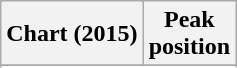<table class="wikitable sortable plainrowheaders" style="text-align:center">
<tr>
<th scope="col">Chart (2015)</th>
<th scope="col">Peak<br> position</th>
</tr>
<tr>
</tr>
<tr>
</tr>
</table>
